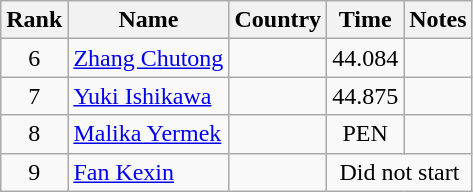<table class="wikitable sortable" style="text-align:center">
<tr>
<th>Rank</th>
<th>Name</th>
<th>Country</th>
<th>Time</th>
<th>Notes</th>
</tr>
<tr>
<td>6</td>
<td align=left><a href='#'>Zhang Chutong</a></td>
<td align=left></td>
<td>44.084</td>
<td></td>
</tr>
<tr>
<td>7</td>
<td align=left><a href='#'>Yuki Ishikawa</a></td>
<td align=left></td>
<td>44.875</td>
<td></td>
</tr>
<tr>
<td>8</td>
<td align=left><a href='#'>Malika Yermek</a></td>
<td align=left></td>
<td>PEN</td>
<td></td>
</tr>
<tr>
<td>9</td>
<td align=left><a href='#'>Fan Kexin</a></td>
<td align=left></td>
<td colspan=2>Did not start</td>
</tr>
</table>
